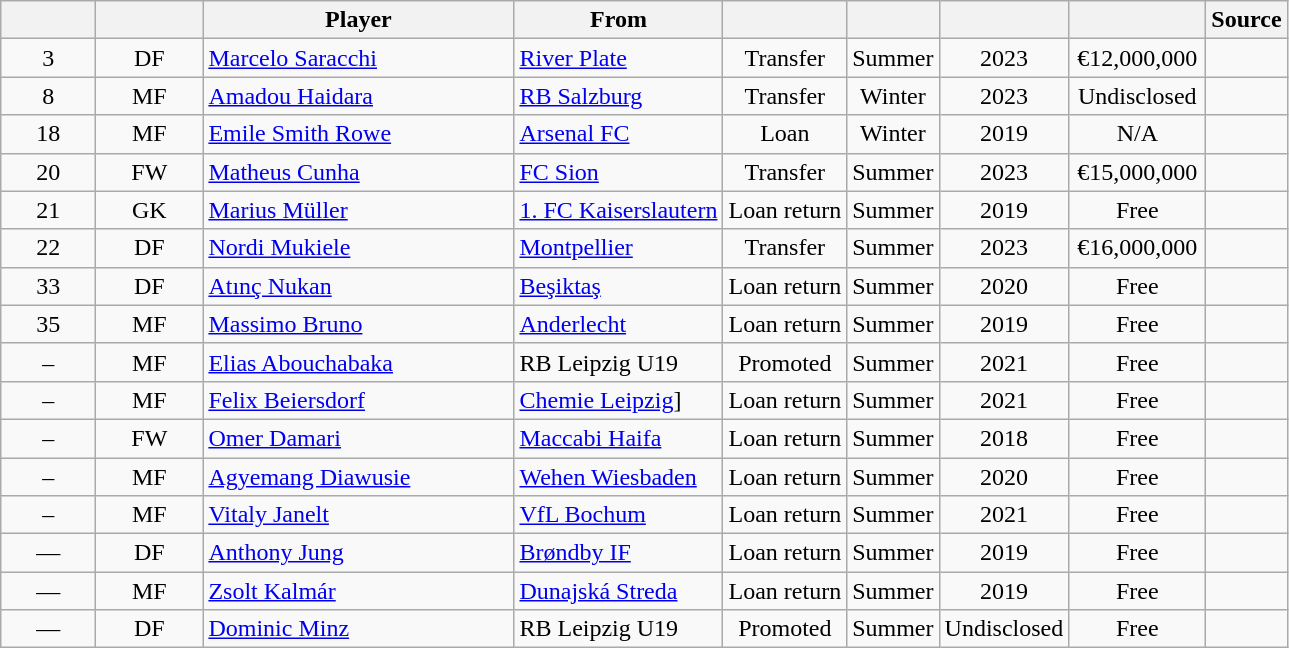<table class="wikitable" style="text-align:center">
<tr>
<th style="width:56px;"></th>
<th style="width:64px;"></th>
<th style="width:200px;">Player</th>
<th>From</th>
<th></th>
<th></th>
<th style="width:50px;"></th>
<th style="width:84px;"></th>
<th>Source</th>
</tr>
<tr>
<td>3</td>
<td>DF</td>
<td style="text-align:left"> <a href='#'>Marcelo Saracchi</a></td>
<td style="text-align:left"> <a href='#'>River Plate</a></td>
<td>Transfer</td>
<td>Summer</td>
<td>2023</td>
<td>€12,000,000</td>
<td></td>
</tr>
<tr>
<td>8</td>
<td>MF</td>
<td style="text-align:left"> <a href='#'>Amadou Haidara</a></td>
<td style="text-align:left"> <a href='#'>RB Salzburg</a></td>
<td>Transfer</td>
<td>Winter</td>
<td>2023</td>
<td>Undisclosed</td>
<td></td>
</tr>
<tr>
<td>18</td>
<td>MF</td>
<td style="text-align:left"> <a href='#'>Emile Smith Rowe</a></td>
<td style="text-align:left"> <a href='#'>Arsenal FC</a></td>
<td>Loan</td>
<td>Winter</td>
<td>2019</td>
<td>N/A</td>
<td></td>
</tr>
<tr>
<td>20</td>
<td>FW</td>
<td style="text-align:left"> <a href='#'>Matheus Cunha</a></td>
<td style="text-align:left"> <a href='#'>FC Sion</a></td>
<td>Transfer</td>
<td>Summer</td>
<td>2023</td>
<td>€15,000,000</td>
<td></td>
</tr>
<tr>
<td>21</td>
<td>GK</td>
<td style="text-align:left"> <a href='#'>Marius Müller</a></td>
<td style="text-align:left"><a href='#'>1. FC Kaiserslautern</a></td>
<td>Loan return</td>
<td>Summer</td>
<td>2019</td>
<td>Free</td>
<td></td>
</tr>
<tr>
<td>22</td>
<td>DF</td>
<td style="text-align:left"> <a href='#'>Nordi Mukiele</a></td>
<td style="text-align:left"> <a href='#'>Montpellier</a></td>
<td>Transfer</td>
<td>Summer</td>
<td>2023</td>
<td>€16,000,000</td>
<td></td>
</tr>
<tr>
<td>33</td>
<td>DF</td>
<td style="text-align:left"> <a href='#'>Atınç Nukan</a></td>
<td style="text-align:left"> <a href='#'>Beşiktaş</a></td>
<td>Loan return</td>
<td>Summer</td>
<td>2020</td>
<td>Free</td>
<td></td>
</tr>
<tr>
<td>35</td>
<td>MF</td>
<td style="text-align:left"> <a href='#'>Massimo Bruno</a></td>
<td style="text-align:left"> <a href='#'>Anderlecht</a></td>
<td>Loan return</td>
<td>Summer</td>
<td>2019</td>
<td>Free</td>
<td></td>
</tr>
<tr>
<td>–</td>
<td>MF</td>
<td style="text-align:left"> <a href='#'>Elias Abouchabaka</a></td>
<td style="text-align:left">RB Leipzig U19</td>
<td>Promoted</td>
<td>Summer</td>
<td>2021</td>
<td>Free</td>
<td></td>
</tr>
<tr>
<td>–</td>
<td>MF</td>
<td style="text-align:left"> <a href='#'>Felix Beiersdorf</a></td>
<td style="text-align:left"><a href='#'>Chemie Leipzig</a>]</td>
<td>Loan return</td>
<td>Summer</td>
<td>2021</td>
<td>Free</td>
<td></td>
</tr>
<tr>
<td>–</td>
<td>FW</td>
<td style="text-align:left"> <a href='#'>Omer Damari</a></td>
<td style="text-align:left"> <a href='#'>Maccabi Haifa</a></td>
<td>Loan return</td>
<td>Summer</td>
<td>2018</td>
<td>Free</td>
<td></td>
</tr>
<tr>
<td>–</td>
<td>MF</td>
<td style="text-align:left"> <a href='#'>Agyemang Diawusie</a></td>
<td style="text-align:left"><a href='#'>Wehen Wiesbaden</a></td>
<td>Loan return</td>
<td>Summer</td>
<td>2020</td>
<td>Free</td>
<td></td>
</tr>
<tr>
<td>–</td>
<td>MF</td>
<td style="text-align:left"> <a href='#'>Vitaly Janelt</a></td>
<td style="text-align:left"><a href='#'>VfL Bochum</a></td>
<td>Loan return</td>
<td>Summer</td>
<td>2021</td>
<td>Free</td>
<td></td>
</tr>
<tr>
<td>—</td>
<td>DF</td>
<td style="text-align:left"> <a href='#'>Anthony Jung</a></td>
<td style="text-align:left"> <a href='#'>Brøndby IF</a></td>
<td>Loan return</td>
<td>Summer</td>
<td>2019</td>
<td>Free</td>
<td></td>
</tr>
<tr>
<td>—</td>
<td>MF</td>
<td style="text-align:left"> <a href='#'>Zsolt Kalmár</a></td>
<td style="text-align:left"> <a href='#'>Dunajská Streda</a></td>
<td>Loan return</td>
<td>Summer</td>
<td>2019</td>
<td>Free</td>
<td></td>
</tr>
<tr>
<td>—</td>
<td>DF</td>
<td style="text-align:left"> <a href='#'>Dominic Minz</a></td>
<td style="text-align:left">RB Leipzig U19</td>
<td>Promoted</td>
<td>Summer</td>
<td>Undisclosed</td>
<td>Free</td>
<td></td>
</tr>
</table>
